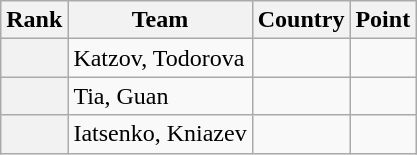<table class="wikitable sortable">
<tr>
<th>Rank</th>
<th>Team</th>
<th>Country</th>
<th>Point</th>
</tr>
<tr>
<th></th>
<td>Katzov, Todorova</td>
<td></td>
<td></td>
</tr>
<tr>
<th></th>
<td>Tia, Guan</td>
<td></td>
<td></td>
</tr>
<tr>
<th></th>
<td>Iatsenko, Kniazev</td>
<td></td>
<td></td>
</tr>
</table>
